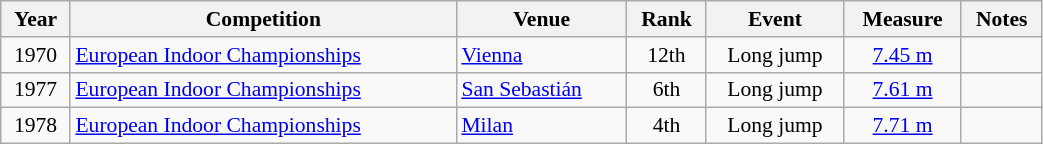<table class="wikitable" width=55% style="font-size:90%; text-align:center;">
<tr>
<th>Year</th>
<th>Competition</th>
<th>Venue</th>
<th>Rank</th>
<th>Event</th>
<th>Measure</th>
<th>Notes</th>
</tr>
<tr>
<td>1970</td>
<td align=left><a href='#'>European Indoor Championships</a></td>
<td align=left><a href='#'>Vienna</a></td>
<td>12th</td>
<td>Long jump</td>
<td><a href='#'>7.45 m</a></td>
<td></td>
</tr>
<tr>
<td>1977</td>
<td align=left><a href='#'>European Indoor Championships</a></td>
<td align=left><a href='#'>San Sebastián</a></td>
<td>6th</td>
<td>Long jump</td>
<td><a href='#'>7.61 m</a></td>
<td></td>
</tr>
<tr>
<td>1978</td>
<td align=left><a href='#'>European Indoor Championships</a></td>
<td align=left><a href='#'>Milan</a></td>
<td>4th</td>
<td>Long jump</td>
<td><a href='#'>7.71 m</a></td>
<td></td>
</tr>
</table>
